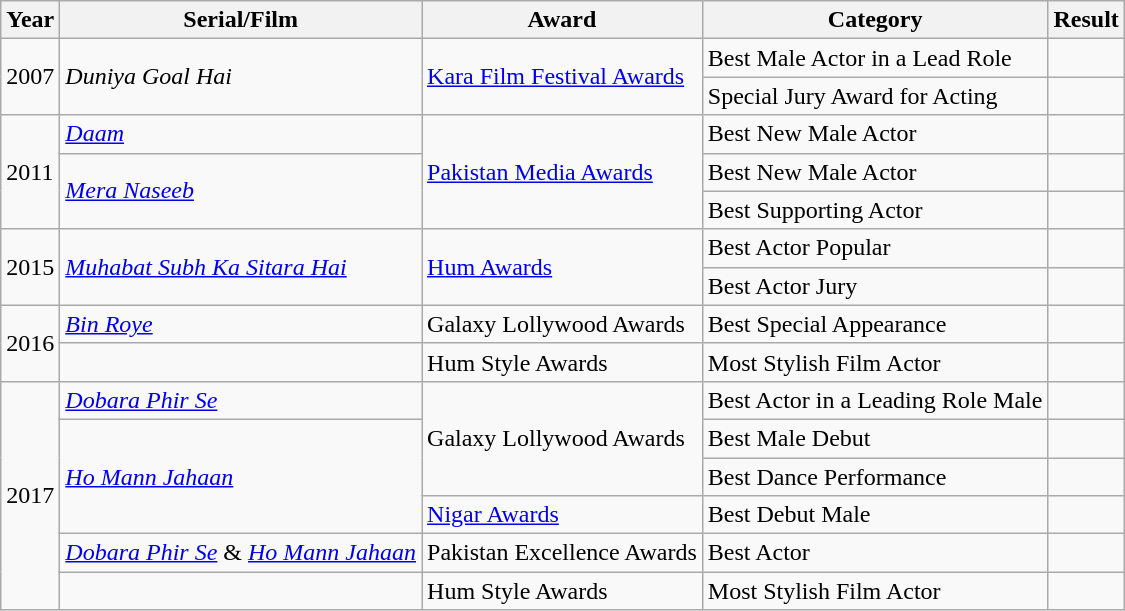<table class="wikitable">
<tr>
<th>Year</th>
<th>Serial/Film</th>
<th>Award</th>
<th>Category</th>
<th>Result</th>
</tr>
<tr>
<td rowspan="2">2007</td>
<td rowspan="2"><em>Duniya Goal Hai</em></td>
<td rowspan="2"><a href='#'>Kara Film Festival Awards</a></td>
<td>Best Male Actor in a Lead Role</td>
<td></td>
</tr>
<tr>
<td>Special Jury Award for Acting</td>
<td></td>
</tr>
<tr>
<td rowspan="3">2011</td>
<td><em><a href='#'>Daam</a></em></td>
<td rowspan="3"><a href='#'>Pakistan Media Awards</a></td>
<td>Best New Male Actor</td>
<td></td>
</tr>
<tr>
<td rowspan="2"><em><a href='#'>Mera Naseeb</a></em></td>
<td>Best New Male Actor</td>
<td></td>
</tr>
<tr>
<td>Best Supporting Actor</td>
<td></td>
</tr>
<tr>
<td rowspan="2">2015</td>
<td rowspan="2"><em><a href='#'>Muhabat Subh Ka Sitara Hai</a></em></td>
<td rowspan="2"><a href='#'>Hum Awards</a></td>
<td>Best Actor Popular</td>
<td></td>
</tr>
<tr>
<td>Best Actor Jury</td>
<td></td>
</tr>
<tr>
<td rowspan="2">2016</td>
<td><em><a href='#'>Bin Roye</a></em></td>
<td>Galaxy Lollywood Awards</td>
<td>Best Special Appearance</td>
<td></td>
</tr>
<tr>
<td></td>
<td>Hum Style Awards</td>
<td>Most Stylish Film Actor</td>
<td></td>
</tr>
<tr>
<td rowspan="6">2017</td>
<td><em><a href='#'>Dobara Phir Se</a></em></td>
<td rowspan="3">Galaxy Lollywood Awards</td>
<td>Best Actor in a Leading Role Male</td>
<td></td>
</tr>
<tr>
<td rowspan="3"><em><a href='#'>Ho Mann Jahaan</a></em></td>
<td>Best Male Debut</td>
<td></td>
</tr>
<tr>
<td>Best Dance Performance</td>
<td></td>
</tr>
<tr>
<td><a href='#'>Nigar Awards</a></td>
<td>Best Debut Male</td>
<td></td>
</tr>
<tr>
<td><em><a href='#'>Dobara Phir Se</a></em> & <em><a href='#'>Ho Mann Jahaan</a></em></td>
<td>Pakistan Excellence Awards</td>
<td>Best Actor</td>
<td></td>
</tr>
<tr>
<td></td>
<td>Hum Style Awards</td>
<td>Most Stylish Film Actor</td>
<td></td>
</tr>
</table>
